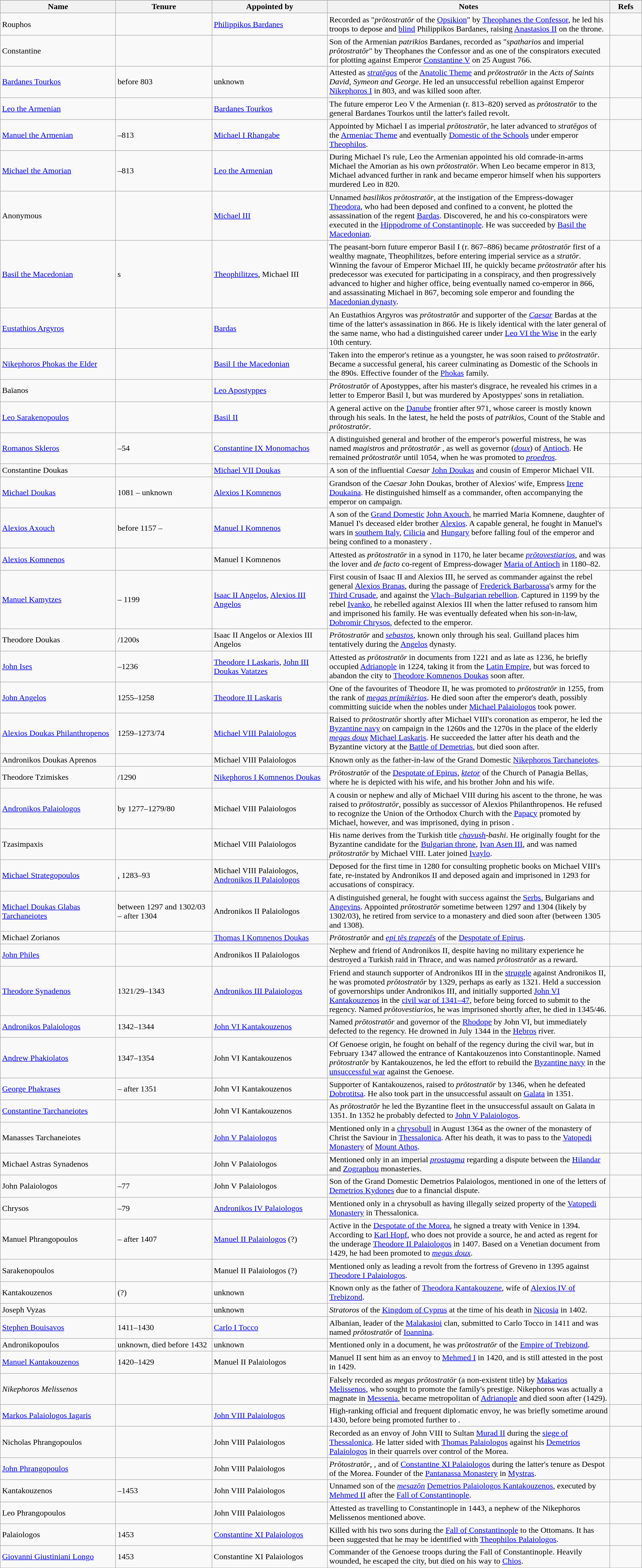<table class="wikitable"  width="100%">
<tr bgcolor="#FFDEAD">
</tr>
<tr>
<th width="18%">Name</th>
<th width="15%">Tenure</th>
<th width="18%">Appointed by</th>
<th width="44%">Notes</th>
<th width="5%">Refs</th>
</tr>
<tr>
<td>Rouphos</td>
<td></td>
<td><a href='#'>Philippikos Bardanes</a></td>
<td>Recorded as "<em>prōtostratōr</em> of the <a href='#'>Opsikion</a>" by <a href='#'>Theophanes the Confessor</a>, he led his troops to depose and <a href='#'>blind</a> Philippikos Bardanes, raising <a href='#'>Anastasios II</a> on the throne.</td>
<td></td>
</tr>
<tr>
<td>Constantine</td>
<td></td>
<td></td>
<td>Son of the Armenian <em>patrikios</em> Bardanes, recorded as "<em>spatharios</em> and imperial <em>prōtostratōr</em>" by Theophanes the Confessor and as one of the conspirators executed for plotting against Emperor <a href='#'>Constantine V</a> on 25 August 766.</td>
<td></td>
</tr>
<tr>
<td><a href='#'>Bardanes Tourkos</a></td>
<td>before 803</td>
<td>unknown</td>
<td>Attested as <em><a href='#'>stratēgos</a></em> of the <a href='#'>Anatolic Theme</a> and <em>prōtostratōr</em> in the <em>Acts of Saints David, Symeon and George</em>. He led an unsuccessful rebellion against Emperor <a href='#'>Nikephoros I</a> in 803, and was killed soon after.</td>
<td></td>
</tr>
<tr>
<td><a href='#'>Leo the Armenian</a></td>
<td></td>
<td><a href='#'>Bardanes Tourkos</a></td>
<td>The future emperor Leo V the Armenian (r. 813–820) served as <em>prōtostratōr</em> to the general Bardanes Tourkos until the latter's failed revolt.</td>
<td></td>
</tr>
<tr>
<td><a href='#'>Manuel the Armenian</a></td>
<td>–813</td>
<td><a href='#'>Michael I Rhangabe</a></td>
<td>Appointed by Michael I as imperial <em>prōtostratōr</em>, he later advanced to <em>stratēgos</em> of the <a href='#'>Armeniac Theme</a> and eventually <a href='#'>Domestic of the Schools</a> under emperor <a href='#'>Theophilos</a>.</td>
<td></td>
</tr>
<tr>
<td><a href='#'>Michael the Amorian</a></td>
<td>–813</td>
<td><a href='#'>Leo the Armenian</a></td>
<td>During Michael I's rule, Leo the Armenian appointed his old comrade-in-arms Michael the Amorian as his own <em>prōtostratōr</em>. When Leo became emperor in 813, Michael advanced further in rank and became emperor himself when his supporters murdered Leo in 820.</td>
<td></td>
</tr>
<tr>
<td>Anonymous</td>
<td></td>
<td><a href='#'>Michael III</a></td>
<td>Unnamed <em>basilikos prōtostratōr</em>, at the instigation of the Empress-dowager <a href='#'>Theodora</a>, who had been deposed and confined to a convent, he plotted the assassination of the regent <a href='#'>Bardas</a>. Discovered, he and his co-conspirators were executed in the <a href='#'>Hippodrome of Constantinople</a>. He was succeeded by <a href='#'>Basil the Macedonian</a>.</td>
<td></td>
</tr>
<tr>
<td><a href='#'>Basil the Macedonian</a></td>
<td>s</td>
<td><a href='#'>Theophilitzes</a>, Michael III</td>
<td>The peasant-born future emperor Basil I (r. 867–886) became <em>prōtostratōr</em> first of a wealthy magnate, Theophilitzes, before entering imperial service as a <em>stratōr</em>. Winning the favour of Emperor Michael III, he quickly became <em>prōtostratōr</em> after his predecessor was executed for participating in a conspiracy, and then progressively advanced to higher and higher office, being eventually named co-emperor in 866, and assassinating Michael in 867, becoming sole emperor and founding the <a href='#'>Macedonian dynasty</a>.</td>
<td></td>
</tr>
<tr>
<td><a href='#'>Eustathios Argyros</a></td>
<td></td>
<td><a href='#'>Bardas</a></td>
<td>An Eustathios Argyros was <em>prōtostratōr</em> and supporter of the <em><a href='#'>Caesar</a></em> Bardas at the time of the latter's assassination in 866. He is likely identical with the later general of the same name, who had a distinguished career under <a href='#'>Leo VI the Wise</a> in the early 10th century.</td>
<td></td>
</tr>
<tr>
<td><a href='#'>Nikephoros Phokas the Elder</a></td>
<td></td>
<td><a href='#'>Basil I the Macedonian</a></td>
<td>Taken into the emperor's retinue as a youngster, he was soon raised to <em>prōtostratōr</em>. Became a successful general, his career culminating as Domestic of the Schools in the 890s. Effective founder of the <a href='#'>Phokas</a> family.</td>
<td></td>
</tr>
<tr>
<td>Baïanos</td>
<td></td>
<td><a href='#'>Leo Apostyppes</a></td>
<td><em>Prōtostratōr</em> of Apostyppes, after his master's disgrace, he revealed his crimes in a letter to Emperor Basil I, but was murdered by Apostyppes' sons in retaliation.</td>
<td></td>
</tr>
<tr>
<td><a href='#'>Leo Sarakenopoulos</a></td>
<td></td>
<td><a href='#'>Basil II</a></td>
<td>A general active on the <a href='#'>Danube</a> frontier after 971, whose career is mostly known through his seals. In the latest, he held the posts of <em>patrikios</em>, Count of the Stable and <em>prōtostratōr</em>.</td>
<td></td>
</tr>
<tr>
<td><a href='#'>Romanos Skleros</a></td>
<td>–54</td>
<td><a href='#'>Constantine IX Monomachos</a></td>
<td>A distinguished general and brother of the emperor's powerful mistress, he was named <em>magistros</em> and <em>prōtostratōr</em> , as well as governor (<em><a href='#'>doux</a></em>) of <a href='#'>Antioch</a>. He remained <em>prōtostratōr</em> until 1054, when he was promoted to <em><a href='#'>proedros</a></em>.</td>
<td></td>
</tr>
<tr>
<td>Constantine Doukas</td>
<td></td>
<td><a href='#'>Michael VII Doukas</a></td>
<td>A son of the influential <em>Caesar</em> <a href='#'>John Doukas</a> and cousin of Emperor Michael VII.</td>
<td></td>
</tr>
<tr>
<td><a href='#'>Michael Doukas</a></td>
<td>1081 – unknown</td>
<td><a href='#'>Alexios I Komnenos</a></td>
<td>Grandson of the <em>Caesar</em> John Doukas, brother of Alexios' wife, Empress <a href='#'>Irene Doukaina</a>. He distinguished himself as a commander, often accompanying the emperor on campaign.</td>
<td></td>
</tr>
<tr>
<td><a href='#'>Alexios Axouch</a></td>
<td>before 1157 – </td>
<td><a href='#'>Manuel I Komnenos</a></td>
<td>A son of the <a href='#'>Grand Domestic</a> <a href='#'>John Axouch</a>, he married Maria Komnene, daughter of Manuel I's deceased elder brother <a href='#'>Alexios</a>. A capable general, he fought in Manuel's wars in <a href='#'>southern Italy</a>, <a href='#'>Cilicia</a> and <a href='#'>Hungary</a> before falling foul of the emperor and being confined to a monastery .</td>
<td></td>
</tr>
<tr>
<td><a href='#'>Alexios Komnenos</a></td>
<td></td>
<td>Manuel I Komnenos</td>
<td>Attested as <em>prōtostratōr</em> in a synod in 1170, he later became <em><a href='#'>prōtovestiarios</a></em>, and was the lover and <em>de facto</em> co-regent of Empress-dowager <a href='#'>Maria of Antioch</a> in 1180–82.</td>
<td></td>
</tr>
<tr>
<td><a href='#'>Manuel Kamytzes</a></td>
<td> – 1199</td>
<td><a href='#'>Isaac II Angelos</a>, <a href='#'>Alexios III Angelos</a></td>
<td>First cousin of Isaac II and Alexios III, he served as commander against the rebel general <a href='#'>Alexios Branas</a>, during the passage of <a href='#'>Frederick Barbarossa</a>'s army for the <a href='#'>Third Crusade</a>, and against the <a href='#'>Vlach–Bulgarian rebellion</a>. Captured in 1199 by the rebel <a href='#'>Ivanko</a>, he rebelled against Alexios III when the latter refused to ransom him and imprisoned his family. He was eventually defeated when his son-in-law, <a href='#'>Dobromir Chrysos</a>, defected to the emperor.</td>
<td></td>
</tr>
<tr>
<td>Theodore Doukas</td>
<td>/1200s</td>
<td>Isaac II Angelos or Alexios III Angelos</td>
<td><em>Prōtostratōr</em> and <em><a href='#'>sebastos</a></em>, known only through his seal. Guilland places him tentatively during the <a href='#'>Angelos</a> dynasty.</td>
<td></td>
</tr>
<tr>
<td><a href='#'>John Ises</a></td>
<td>–1236</td>
<td><a href='#'>Theodore I Laskaris</a>, <a href='#'>John III Doukas Vatatzes</a></td>
<td>Attested as <em>prōtostratōr</em> in documents from 1221 and as late as 1236, he briefly occupied <a href='#'>Adrianople</a> in 1224, taking it from the <a href='#'>Latin Empire</a>, but was forced to abandon the city to <a href='#'>Theodore Komnenos Doukas</a> soon after.</td>
<td></td>
</tr>
<tr>
<td><a href='#'>John Angelos</a></td>
<td>1255–1258</td>
<td><a href='#'>Theodore II Laskaris</a></td>
<td>One of the favourites of Theodore II, he was promoted to <em>prōtostratōr</em> in 1255, from the rank of <em><a href='#'>megas primikērios</a></em>. He died soon after the emperor's death, possibly committing suicide when the nobles under <a href='#'>Michael Palaiologos</a> took power.</td>
<td></td>
</tr>
<tr>
<td><a href='#'>Alexios Doukas Philanthropenos</a></td>
<td>1259–1273/74</td>
<td><a href='#'>Michael VIII Palaiologos</a></td>
<td>Raised to <em>prōtostratōr</em> shortly after Michael VIII's coronation as emperor, he led the <a href='#'>Byzantine navy</a> on campaign in the 1260s and the 1270s in the place of the elderly <em><a href='#'>megas doux</a></em> <a href='#'>Michael Laskaris</a>. He succeeded the latter after his death and the Byzantine victory at the <a href='#'>Battle of Demetrias</a>, but died soon after.</td>
<td></td>
</tr>
<tr>
<td>Andronikos Doukas Aprenos</td>
<td></td>
<td>Michael VIII Palaiologos</td>
<td>Known only as the father-in-law of the Grand Domestic <a href='#'>Nikephoros Tarchaneiotes</a>.</td>
<td></td>
</tr>
<tr>
<td>Theodore Tzimiskes</td>
<td>/1290</td>
<td><a href='#'>Nikephoros I Komnenos Doukas</a></td>
<td><em>Prōtostratōr</em> of the <a href='#'>Despotate of Epirus</a>, <em><a href='#'>ktetor</a></em> of the Church of Panagia Bellas, where he is depicted with his wife, and  his brother John and his wife.</td>
<td></td>
</tr>
<tr>
<td><a href='#'>Andronikos Palaiologos</a></td>
<td>by 1277–1279/80</td>
<td>Michael VIII Palaiologos</td>
<td>A cousin or nephew and ally of Michael VIII during his ascent to the throne, he was raised to <em>prōtostratōr</em>, possibly as successor of Alexios Philanthropenos. He refused to recognize the Union of the Orthodox Church with the <a href='#'>Papacy</a> promoted by Michael, however, and was imprisoned, dying in prison .</td>
<td></td>
</tr>
<tr>
<td>Tzasimpaxis</td>
<td></td>
<td>Michael VIII Palaiologos</td>
<td>His name derives from the Turkish title <em><a href='#'>chavush</a>-bashi</em>. He originally fought for the Byzantine candidate for the <a href='#'>Bulgarian throne</a>, <a href='#'>Ivan Asen III</a>, and was named <em>prōtostratōr</em> by Michael VIII. Later joined <a href='#'>Ivaylo</a>.</td>
<td></td>
</tr>
<tr>
<td><a href='#'>Michael Strategopoulos</a></td>
<td>, 1283–93</td>
<td>Michael VIII Palaiologos, <a href='#'>Andronikos II Palaiologos</a></td>
<td>Deposed for the first time in 1280 for consulting prophetic books on Michael VIII's fate, re-instated by Andronikos II and deposed again and imprisoned in 1293 for accusations of conspiracy.</td>
<td></td>
</tr>
<tr>
<td><a href='#'>Michael Doukas Glabas Tarchaneiotes</a></td>
<td>between 1297 and 1302/03 – after 1304</td>
<td>Andronikos II Palaiologos</td>
<td>A distinguished general, he fought with success against the <a href='#'>Serbs</a>, Bulgarians and <a href='#'>Angevins</a>. Appointed <em>prōtostratōr</em> sometime between 1297 and 1304 (likely by 1302/03), he retired from service to a monastery and died soon after (between 1305 and 1308).</td>
<td></td>
</tr>
<tr>
<td>Michael Zorianos</td>
<td></td>
<td><a href='#'>Thomas I Komnenos Doukas</a></td>
<td><em>Prōtostratōr</em> and <em><a href='#'>epi tēs trapezēs</a></em> of the <a href='#'>Despotate of Epirus</a>.</td>
<td></td>
</tr>
<tr>
<td><a href='#'>John Philes</a></td>
<td></td>
<td>Andronikos II Palaiologos</td>
<td>Nephew and friend of Andronikos II, despite having no military experience he destroyed a Turkish raid in Thrace, and was named <em>prōtostratōr</em> as a reward.</td>
<td></td>
</tr>
<tr>
<td><a href='#'>Theodore Synadenos</a></td>
<td>1321/29–1343</td>
<td><a href='#'>Andronikos III Palaiologos</a></td>
<td>Friend and staunch supporter of Andronikos III in the <a href='#'>struggle</a> against Andronikos II, he was promoted <em>prōtostratōr</em> by 1329, perhaps as early as 1321. Held a succession of governorships under Andronikos III, and initially supported <a href='#'>John VI Kantakouzenos</a> in the <a href='#'>civil war of 1341–47</a>, before being forced to submit to the regency. Named <em>prōtovestiarios</em>, he was imprisoned shortly after, he died in 1345/46.</td>
<td></td>
</tr>
<tr>
<td><a href='#'>Andronikos Palaiologos</a></td>
<td>1342–1344</td>
<td><a href='#'>John VI Kantakouzenos</a></td>
<td>Named <em>prōtostratōr</em> and governor of the <a href='#'>Rhodope</a> by John VI, but immediately defected to the regency. He drowned in July 1344 in the <a href='#'>Hebros</a> river.</td>
<td></td>
</tr>
<tr>
<td><a href='#'>Andrew Phakiolatos</a></td>
<td>1347–1354</td>
<td>John VI Kantakouzenos</td>
<td>Of Genoese origin, he fought on behalf of the regency during the civil war, but in February 1347 allowed the entrance of Kantakouzenos into Constantinople. Named <em>prōtostratōr</em> by Kantakouzenos, he led the effort to rebuild the <a href='#'>Byzantine navy</a> in the <a href='#'>unsuccessful war</a> against the Genoese.</td>
<td></td>
</tr>
<tr>
<td><a href='#'>George Phakrases</a></td>
<td> – after 1351</td>
<td>John VI Kantakouzenos</td>
<td>Supporter of Kantakouzenos, raised to <em>prōtostratōr</em> by 1346, when he defeated <a href='#'>Dobrotitsa</a>. He also took part in the unsuccessful assault on <a href='#'>Galata</a> in 1351.</td>
<td></td>
</tr>
<tr>
<td><a href='#'>Constantine Tarchaneiotes</a></td>
<td></td>
<td>John VI Kantakouzenos</td>
<td>As <em>prōtostratōr</em> he led the Byzantine fleet in the unsuccessful assault on Galata in 1351. In 1352 he probably defected to <a href='#'>John V Palaiologos</a>.</td>
<td></td>
</tr>
<tr>
<td>Manasses Tarchaneiotes</td>
<td></td>
<td><a href='#'>John V Palaiologos</a></td>
<td>Mentioned only in a <a href='#'>chrysobull</a> in August 1364 as the owner of the monastery of Christ the Saviour in <a href='#'>Thessalonica</a>. After his death, it was to pass to the <a href='#'>Vatopedi Monastery</a> of <a href='#'>Mount Athos</a>.</td>
<td></td>
</tr>
<tr>
<td>Michael Astras Synadenos</td>
<td></td>
<td>John V Palaiologos</td>
<td>Mentioned only in an imperial <em><a href='#'>prostagma</a></em> regarding a dispute between the <a href='#'>Hilandar</a> and <a href='#'>Zographou</a> monasteries.</td>
<td></td>
</tr>
<tr>
<td>John Palaiologos</td>
<td>–77</td>
<td>John V Palaiologos</td>
<td>Son of the Grand Domestic Demetrios Palaiologos, mentioned in one of the letters of <a href='#'>Demetrios Kydones</a> due to a financial dispute.</td>
<td></td>
</tr>
<tr>
<td>Chrysos</td>
<td>–79</td>
<td><a href='#'>Andronikos IV Palaiologos</a></td>
<td>Mentioned only in a chrysobull as having illegally seized property of the <a href='#'>Vatopedi Monastery</a> in Thessalonica.</td>
<td></td>
</tr>
<tr>
<td>Manuel Phrangopoulos</td>
<td> – after 1407</td>
<td><a href='#'>Manuel II Palaiologos</a> (?)</td>
<td>Active in the <a href='#'>Despotate of the Morea</a>, he signed a treaty with Venice in 1394. According to <a href='#'>Karl Hopf</a>, who does not provide a source, he and acted as regent for the underage <a href='#'>Theodore II Palaiologos</a> in 1407. Based on a Venetian document from 1429, he had been promoted to <em><a href='#'>megas doux</a></em>.</td>
<td></td>
</tr>
<tr>
<td>Sarakenopoulos</td>
<td></td>
<td>Manuel II Palaiologos (?)</td>
<td>Mentioned only as leading a revolt from the fortress of Greveno in 1395 against <a href='#'>Theodore I Palaiologos</a>.</td>
<td></td>
</tr>
<tr>
<td>Kantakouzenos</td>
<td> (?)</td>
<td>unknown</td>
<td>Known only as the father of <a href='#'>Theodora Kantakouzene</a>, wife of <a href='#'>Alexios IV of Trebizond</a>.</td>
<td></td>
</tr>
<tr>
<td>Joseph Vyzas</td>
<td></td>
<td>unknown</td>
<td><em>Stratoros</em> of the <a href='#'>Kingdom of Cyprus</a> at the time of his death in <a href='#'>Nicosia</a> in 1402.</td>
<td></td>
</tr>
<tr>
<td><a href='#'>Stephen Bouisavos</a></td>
<td>1411–1430</td>
<td><a href='#'>Carlo I Tocco</a></td>
<td>Albanian, leader of the <a href='#'>Malakasioi</a> clan, submitted to Carlo Tocco in 1411 and was named <em>prōtostratōr</em> of <a href='#'>Ioannina</a>.</td>
<td></td>
</tr>
<tr>
<td>Andronikopoulos</td>
<td>unknown, died before 1432</td>
<td>unknown</td>
<td>Mentioned only in a document, he was <em>prōtostratōr</em> of the <a href='#'>Empire of Trebizond</a>.</td>
<td></td>
</tr>
<tr>
<td><a href='#'>Manuel Kantakouzenos</a></td>
<td>1420–1429</td>
<td>Manuel II Palaiologos</td>
<td>Manuel II sent him as an envoy to <a href='#'>Mehmed I</a> in 1420, and is still attested in the post in 1429.</td>
<td></td>
</tr>
<tr>
<td><em>Nikephoros Melissenos</em></td>
<td></td>
<td></td>
<td>Falsely recorded as <em>megas prōtostratōr</em> (a non-existent title) by <a href='#'>Makarios Melissenos</a>, who sought to promote the family's prestige. Nikephoros was actually a magnate in <a href='#'>Messenia</a>, became metropolitan of <a href='#'>Adrianople</a> and died soon after (1429).</td>
<td></td>
</tr>
<tr>
<td><a href='#'>Markos Palaiologos Iagaris</a></td>
<td></td>
<td><a href='#'>John VIII Palaiologos</a></td>
<td>High-ranking official and frequent diplomatic envoy, he was briefly  sometime around 1430, before being promoted further to .</td>
<td></td>
</tr>
<tr>
<td>Nicholas Phrangopoulos</td>
<td></td>
<td>John VIII Palaiologos</td>
<td>Recorded as an envoy of John VIII to Sultan <a href='#'>Murad II</a> during the <a href='#'>siege of Thessalonica</a>. He latter sided with <a href='#'>Thomas Palaiologos</a> against his <a href='#'>Demetrios Palaiologos</a> in their quarrels over control of the Morea.</td>
<td></td>
</tr>
<tr>
<td><a href='#'>John Phrangopoulos</a></td>
<td></td>
<td>John VIII Palaiologos</td>
<td><em>Prōtostratōr</em>, , and  of <a href='#'>Constantine XI Palaiologos</a> during the latter's tenure as Despot of the Morea. Founder of the <a href='#'>Pantanassa Monastery</a> in <a href='#'>Mystras</a>.</td>
<td></td>
</tr>
<tr>
<td>Kantakouzenos</td>
<td>–1453</td>
<td>John VIII Palaiologos</td>
<td>Unnamed son of the <em><a href='#'>mesazōn</a></em> <a href='#'>Demetrios Palaiologos Kantakouzenos</a>, executed by <a href='#'>Mehmed II</a> after the <a href='#'>Fall of Constantinople</a>.</td>
<td></td>
</tr>
<tr>
<td>Leo Phrangopoulos</td>
<td></td>
<td>John VIII Palaiologos</td>
<td>Attested as travelling to Constantinople in 1443, a nephew of the Nikephoros Melissenos mentioned above.</td>
<td></td>
</tr>
<tr>
<td>Palaiologos</td>
<td>1453</td>
<td><a href='#'>Constantine XI Palaiologos</a></td>
<td>Killed with his two sons during the <a href='#'>Fall of Constantinople</a> to the Ottomans. It has been suggested that he may be identified with <a href='#'>Theophilos Palaiologos</a>.</td>
<td></td>
</tr>
<tr>
<td><a href='#'>Giovanni Giustiniani Longo</a></td>
<td>1453</td>
<td>Constantine XI Palaiologos</td>
<td>Commander of the Genoese troops during the Fall of Constantinople. Heavily wounded, he escaped the city, but died on his way to <a href='#'>Chios</a>.</td>
<td></td>
</tr>
<tr>
</tr>
</table>
